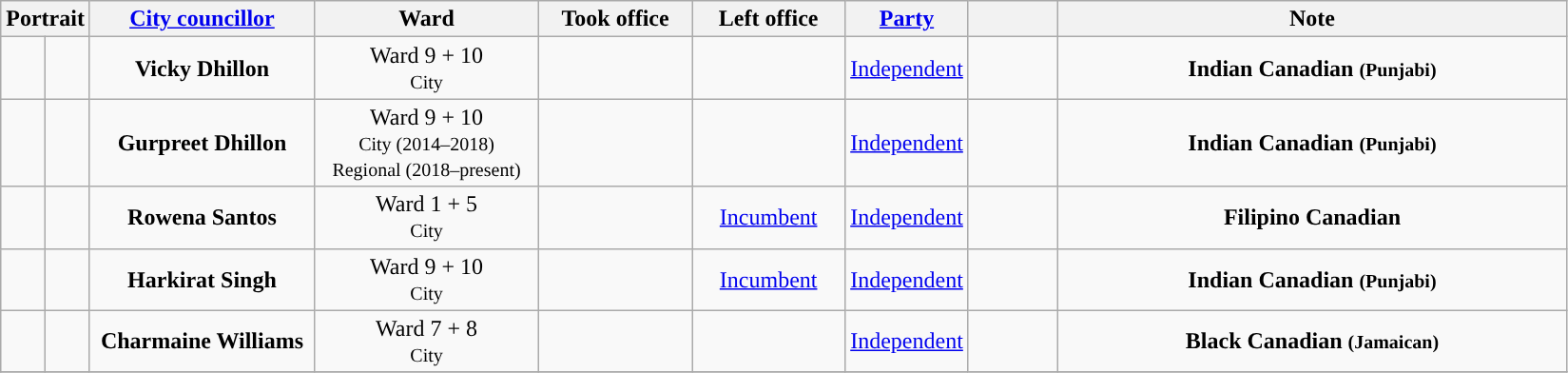<table class="wikitable sortable plainrowheaders" style="text-align: center;">
<tr>
<th colspan="2" class=unsortable>Portrait</th>
<th colspan="1" class=unsortable width=150px><a href='#'>City councillor</a></th>
<th scope="col" width=150px>Ward</th>
<th scope="col" width=100px>Took office</th>
<th scope="col" width=100px>Left office</th>
<th scope="col" width=70px><a href='#'>Party</a></th>
<th scope="col" class=unsortable width=55px></th>
<th scope="col" class=unsortable width=350px>Note</th>
</tr>
<tr>
<td rowspan="1" style="background:"></td>
<td rowspan="1"></td>
<td rowspan="1"><strong>Vicky Dhillon</strong></td>
<td rowspan="1">Ward 9 + 10<br><small>City</small></td>
<td rowspan="1"></td>
<td rowspan="1"></td>
<td rowspan="1"><a href='#'>Independent</a></td>
<td rowspan="1"></td>
<td rowspan="1"><strong>Indian Canadian <small>(Punjabi)</small></strong></td>
</tr>
<tr>
<td rowspan="1" style="background:"></td>
<td rowspan="1"></td>
<td rowspan="1"><strong>Gurpreet Dhillon</strong></td>
<td rowspan="1">Ward 9 + 10<br><small>City (2014–2018)<br>Regional (2018–present)</small></td>
<td rowspan="1"></td>
<td rowspan="1"></td>
<td rowspan="1"><a href='#'>Independent</a></td>
<td rowspan="1"></td>
<td rowspan="1"><strong>Indian Canadian <small>(Punjabi)</small></strong></td>
</tr>
<tr>
<td rowspan="1" style="background:"></td>
<td rowspan="1"></td>
<td rowspan="1"><strong>Rowena Santos</strong></td>
<td rowspan="1">Ward 1 + 5<br><small>City</small></td>
<td rowspan="1"></td>
<td rowspan="1"><a href='#'>Incumbent</a></td>
<td rowspan="1"><a href='#'>Independent</a></td>
<td rowspan="1"></td>
<td rowspan="1"><strong>Filipino Canadian</strong></td>
</tr>
<tr>
<td rowspan="1" style="background:"></td>
<td rowspan="1"></td>
<td rowspan="1"><strong>Harkirat Singh</strong></td>
<td rowspan="1">Ward 9 + 10<br><small>City</small></td>
<td rowspan="1"></td>
<td rowspan="1"><a href='#'>Incumbent</a></td>
<td rowspan="1"><a href='#'>Independent</a></td>
<td rowspan="1"></td>
<td rowspan="1"><strong>Indian Canadian <small>(Punjabi)</small></strong></td>
</tr>
<tr>
<td rowspan="1" style="background:"></td>
<td rowspan="1"></td>
<td rowspan="1"><strong>Charmaine Williams</strong></td>
<td rowspan="1">Ward 7 + 8<br><small>City</small></td>
<td rowspan="1"></td>
<td rowspan="1"></td>
<td rowspan="1"><a href='#'>Independent</a></td>
<td rowspan="1"></td>
<td rowspan="1"><strong>Black Canadian <small>(Jamaican)</small></strong></td>
</tr>
<tr>
</tr>
</table>
